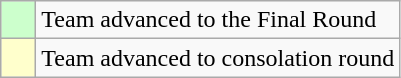<table class="wikitable">
<tr>
<td style="background: #ccffcc;">    </td>
<td>Team advanced to the Final Round</td>
</tr>
<tr>
<td style="background: #ffffcc;">    </td>
<td>Team advanced to consolation round</td>
</tr>
</table>
